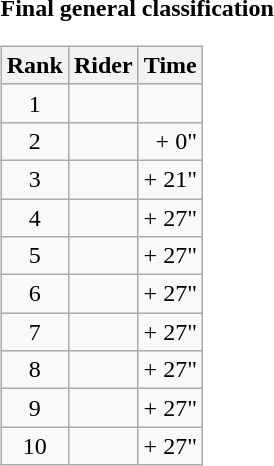<table>
<tr>
<td><strong>Final general classification</strong><br><table class="wikitable">
<tr>
<th scope="col">Rank</th>
<th scope="col">Rider</th>
<th scope="col">Time</th>
</tr>
<tr>
<td style="text-align:center;">1</td>
<td></td>
<td style="text-align:right;"></td>
</tr>
<tr>
<td style="text-align:center;">2</td>
<td></td>
<td style="text-align:right;">+ 0"</td>
</tr>
<tr>
<td style="text-align:center;">3</td>
<td></td>
<td style="text-align:right;">+ 21"</td>
</tr>
<tr>
<td style="text-align:center;">4</td>
<td></td>
<td style="text-align:right;">+ 27"</td>
</tr>
<tr>
<td style="text-align:center;">5</td>
<td></td>
<td style="text-align:right;">+ 27"</td>
</tr>
<tr>
<td style="text-align:center;">6</td>
<td></td>
<td style="text-align:right;">+ 27"</td>
</tr>
<tr>
<td style="text-align:center;">7</td>
<td></td>
<td style="text-align:right;">+ 27"</td>
</tr>
<tr>
<td style="text-align:center;">8</td>
<td></td>
<td style="text-align:right;">+ 27"</td>
</tr>
<tr>
<td style="text-align:center;">9</td>
<td></td>
<td style="text-align:right;">+ 27"</td>
</tr>
<tr>
<td style="text-align:center;">10</td>
<td></td>
<td style="text-align:right;">+ 27"</td>
</tr>
</table>
</td>
</tr>
</table>
